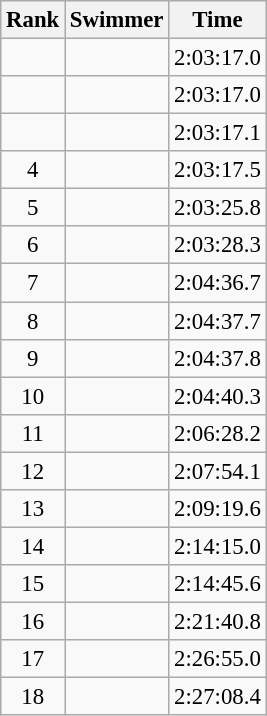<table class="wikitable" style="font-size:95%" style="width:35em;">
<tr>
<th>Rank</th>
<th>Swimmer</th>
<th>Time</th>
</tr>
<tr>
<td align=center></td>
<td></td>
<td>2:03:17.0</td>
</tr>
<tr>
<td align=center></td>
<td></td>
<td>2:03:17.0</td>
</tr>
<tr>
<td align=center></td>
<td></td>
<td>2:03:17.1</td>
</tr>
<tr>
<td align=center>4</td>
<td></td>
<td>2:03:17.5</td>
</tr>
<tr>
<td align=center>5</td>
<td></td>
<td>2:03:25.8</td>
</tr>
<tr>
<td align=center>6</td>
<td></td>
<td>2:03:28.3</td>
</tr>
<tr>
<td align=center>7</td>
<td></td>
<td>2:04:36.7</td>
</tr>
<tr>
<td align=center>8</td>
<td></td>
<td>2:04:37.7</td>
</tr>
<tr>
<td align=center>9</td>
<td></td>
<td>2:04:37.8</td>
</tr>
<tr>
<td align=center>10</td>
<td></td>
<td>2:04:40.3</td>
</tr>
<tr>
<td align=center>11</td>
<td></td>
<td>2:06:28.2</td>
</tr>
<tr>
<td align=center>12</td>
<td></td>
<td>2:07:54.1</td>
</tr>
<tr>
<td align=center>13</td>
<td></td>
<td>2:09:19.6</td>
</tr>
<tr>
<td align=center>14</td>
<td></td>
<td>2:14:15.0</td>
</tr>
<tr>
<td align=center>15</td>
<td></td>
<td>2:14:45.6</td>
</tr>
<tr>
<td align=center>16</td>
<td></td>
<td>2:21:40.8</td>
</tr>
<tr>
<td align=center>17</td>
<td></td>
<td>2:26:55.0</td>
</tr>
<tr>
<td align=center>18</td>
<td></td>
<td>2:27:08.4</td>
</tr>
</table>
